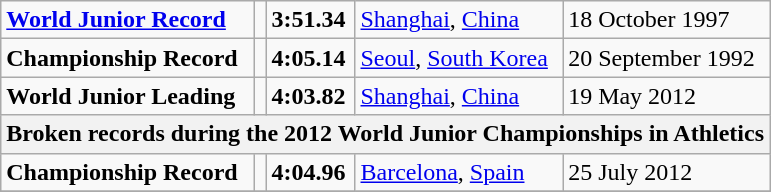<table class="wikitable">
<tr>
<td><strong><a href='#'>World Junior Record</a></strong></td>
<td></td>
<td><strong>3:51.34</strong></td>
<td><a href='#'>Shanghai</a>, <a href='#'>China</a></td>
<td>18 October 1997</td>
</tr>
<tr>
<td><strong>Championship Record</strong></td>
<td></td>
<td><strong>4:05.14</strong></td>
<td><a href='#'>Seoul</a>, <a href='#'>South Korea</a></td>
<td>20 September 1992</td>
</tr>
<tr>
<td><strong>World Junior Leading</strong></td>
<td></td>
<td><strong>4:03.82</strong></td>
<td><a href='#'>Shanghai</a>, <a href='#'>China</a></td>
<td>19 May 2012</td>
</tr>
<tr>
<th colspan="5">Broken records during the 2012 World Junior Championships in Athletics</th>
</tr>
<tr>
<td><strong>Championship Record</strong></td>
<td></td>
<td><strong>4:04.96</strong></td>
<td><a href='#'>Barcelona</a>, <a href='#'>Spain</a></td>
<td>25 July 2012</td>
</tr>
<tr>
</tr>
</table>
